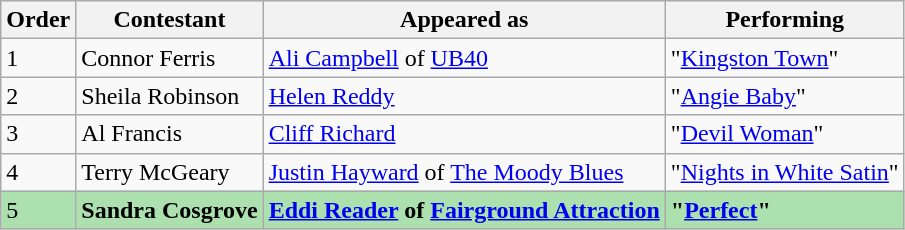<table class="wikitable">
<tr>
<th>Order</th>
<th>Contestant</th>
<th>Appeared as</th>
<th>Performing</th>
</tr>
<tr>
<td>1</td>
<td>Connor Ferris</td>
<td><a href='#'>Ali Campbell</a> of <a href='#'>UB40</a></td>
<td>"<a href='#'>Kingston Town</a>"</td>
</tr>
<tr>
<td>2</td>
<td>Sheila Robinson</td>
<td><a href='#'>Helen Reddy</a></td>
<td>"<a href='#'>Angie Baby</a>"</td>
</tr>
<tr>
<td>3</td>
<td>Al Francis</td>
<td><a href='#'>Cliff Richard</a></td>
<td>"<a href='#'>Devil Woman</a>"</td>
</tr>
<tr>
<td>4</td>
<td>Terry McGeary</td>
<td><a href='#'>Justin Hayward</a> of <a href='#'>The Moody Blues</a></td>
<td>"<a href='#'>Nights in White Satin</a>"</td>
</tr>
<tr style="background:#ACE1AF;">
<td>5</td>
<td><strong>Sandra Cosgrove</strong></td>
<td><strong><a href='#'>Eddi Reader</a> of <a href='#'>Fairground Attraction</a></strong></td>
<td><strong>"<a href='#'>Perfect</a>"</strong></td>
</tr>
</table>
